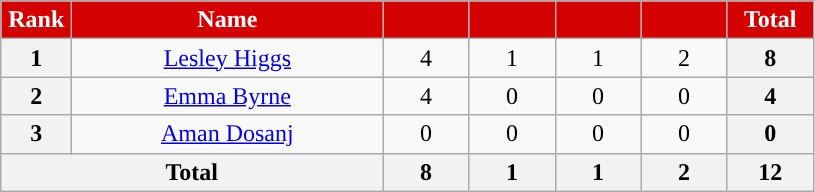<table class="wikitable" style="text-align:center; font-size:100%; ">
<tr>
<th style="background:#d50000; color:white; text-align:center; width:40px">Rank</th>
<th style="background:#d50000; color:white; text-align:center; width:200px">Name</th>
<th style="background:#d50000; color:white; text-align:center; width:50px;"></th>
<th style="background:#d50000; color:white; text-align:center; width:50px;"></th>
<th style="background:#d50000; color:white; text-align:center; width:50px;"></th>
<th style="background:#d50000; color:white; text-align:center; width:50px;"></th>
<th style="background:#d50000; color:white; text-align:center; width:50px;">Total</th>
</tr>
<tr>
<th>1</th>
<td> <a href='#'>Lesley Higgs</a></td>
<td>4</td>
<td>1</td>
<td>1</td>
<td>2</td>
<th>8</th>
</tr>
<tr>
<th>2</th>
<td> <a href='#'>Emma Byrne</a></td>
<td>4</td>
<td>0</td>
<td>0</td>
<td>0</td>
<th>4</th>
</tr>
<tr>
<th>3</th>
<td> <a href='#'>Aman Dosanj</a></td>
<td>0</td>
<td>0</td>
<td>0</td>
<td>0</td>
<th>0</th>
</tr>
<tr>
<th colspan="2">Total</th>
<th>8</th>
<th>1</th>
<th>1</th>
<th>2</th>
<th>12</th>
</tr>
</table>
